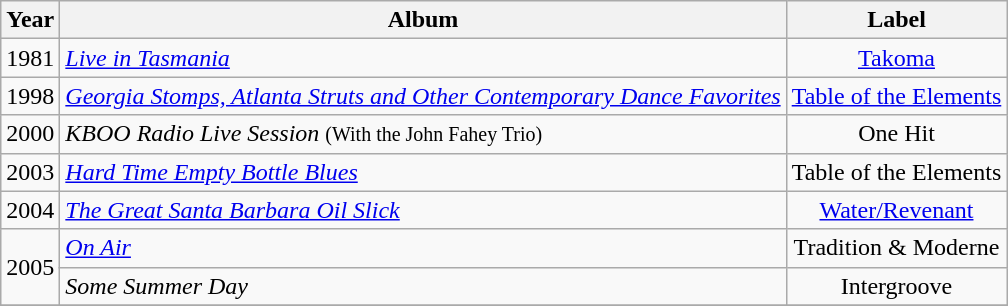<table class="wikitable" style="text-align:center;">
<tr>
<th>Year</th>
<th>Album</th>
<th>Label</th>
</tr>
<tr>
<td>1981</td>
<td align=left><em><a href='#'>Live in Tasmania</a></em></td>
<td><a href='#'>Takoma</a></td>
</tr>
<tr>
<td>1998</td>
<td align=left><em><a href='#'>Georgia Stomps, Atlanta Struts and Other Contemporary Dance Favorites</a></em></td>
<td><a href='#'>Table of the Elements</a></td>
</tr>
<tr>
<td>2000</td>
<td align=left><em>KBOO Radio Live Session</em> <small>(With the John Fahey Trio)</small></td>
<td>One Hit</td>
</tr>
<tr>
<td>2003</td>
<td align=left><em><a href='#'>Hard Time Empty Bottle Blues</a></em></td>
<td>Table of the Elements</td>
</tr>
<tr>
<td>2004</td>
<td align=left><em><a href='#'>The Great Santa Barbara Oil Slick</a></em></td>
<td><a href='#'>Water/Revenant</a></td>
</tr>
<tr>
<td rowspan = 2>2005</td>
<td align=left><em><a href='#'>On Air</a></em></td>
<td>Tradition & Moderne</td>
</tr>
<tr>
<td align=left><em>Some Summer Day</em></td>
<td>Intergroove</td>
</tr>
<tr>
</tr>
</table>
